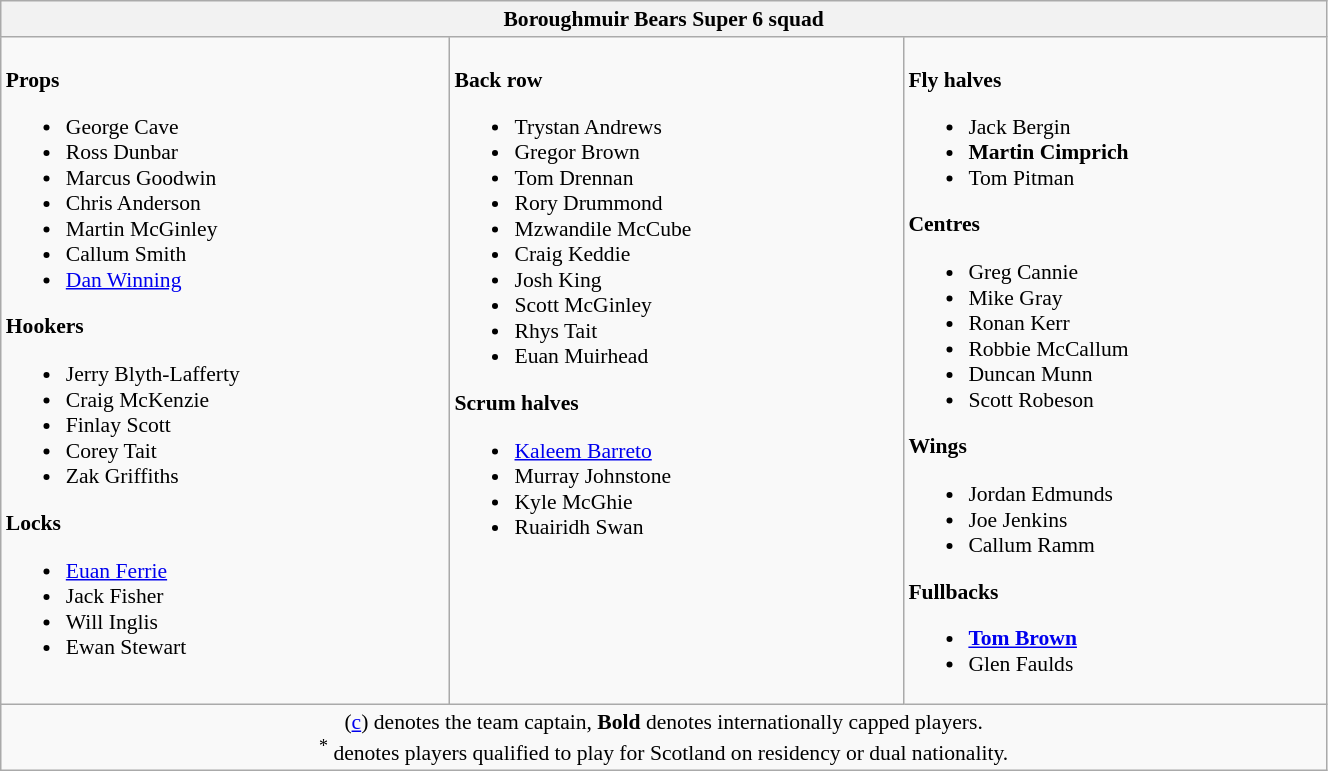<table class="wikitable" style="text-align:left; font-size:90%; width:70%">
<tr>
<th colspan="100%">Boroughmuir Bears Super 6 squad</th>
</tr>
<tr valign="top">
<td><br><strong>Props</strong><ul><li> George Cave</li><li> Ross Dunbar</li><li> Marcus Goodwin</li><li> Chris Anderson</li><li> Martin McGinley</li><li> Callum Smith</li><li> <a href='#'>Dan Winning</a></li></ul><strong>Hookers</strong><ul><li> Jerry Blyth-Lafferty</li><li> Craig McKenzie</li><li> Finlay Scott</li><li> Corey Tait</li><li> Zak Griffiths</li></ul><strong>Locks</strong><ul><li> <a href='#'>Euan Ferrie</a></li><li> Jack Fisher</li><li> Will Inglis</li><li> Ewan Stewart</li></ul></td>
<td><br><strong>Back row</strong><ul><li> Trystan Andrews</li><li> Gregor Brown</li><li> Tom Drennan</li><li> Rory Drummond</li><li> Mzwandile McCube</li><li> Craig Keddie</li><li> Josh King</li><li> Scott McGinley</li><li> Rhys Tait</li><li> Euan Muirhead</li></ul><strong>Scrum halves</strong><ul><li> <a href='#'>Kaleem Barreto</a></li><li> Murray Johnstone</li><li> Kyle McGhie</li><li> Ruairidh Swan</li></ul></td>
<td><br><strong>Fly halves</strong><ul><li> Jack Bergin</li><li> <strong>Martin Cimprich</strong></li><li> Tom Pitman</li></ul><strong>Centres</strong><ul><li> Greg Cannie</li><li> Mike Gray</li><li> Ronan Kerr</li><li> Robbie McCallum</li><li> Duncan Munn</li><li> Scott Robeson</li></ul><strong>Wings</strong><ul><li> Jordan Edmunds</li><li> Joe Jenkins</li><li> Callum Ramm</li></ul><strong>Fullbacks</strong><ul><li> <strong><a href='#'>Tom Brown</a></strong></li><li> Glen Faulds</li></ul></td>
</tr>
<tr>
<td colspan="100%" style="text-align:center;">(<a href='#'>c</a>) denotes the team captain, <strong>Bold</strong> denotes internationally capped players. <br> <sup>*</sup> denotes players qualified to play for Scotland on residency or dual nationality.</td>
</tr>
</table>
